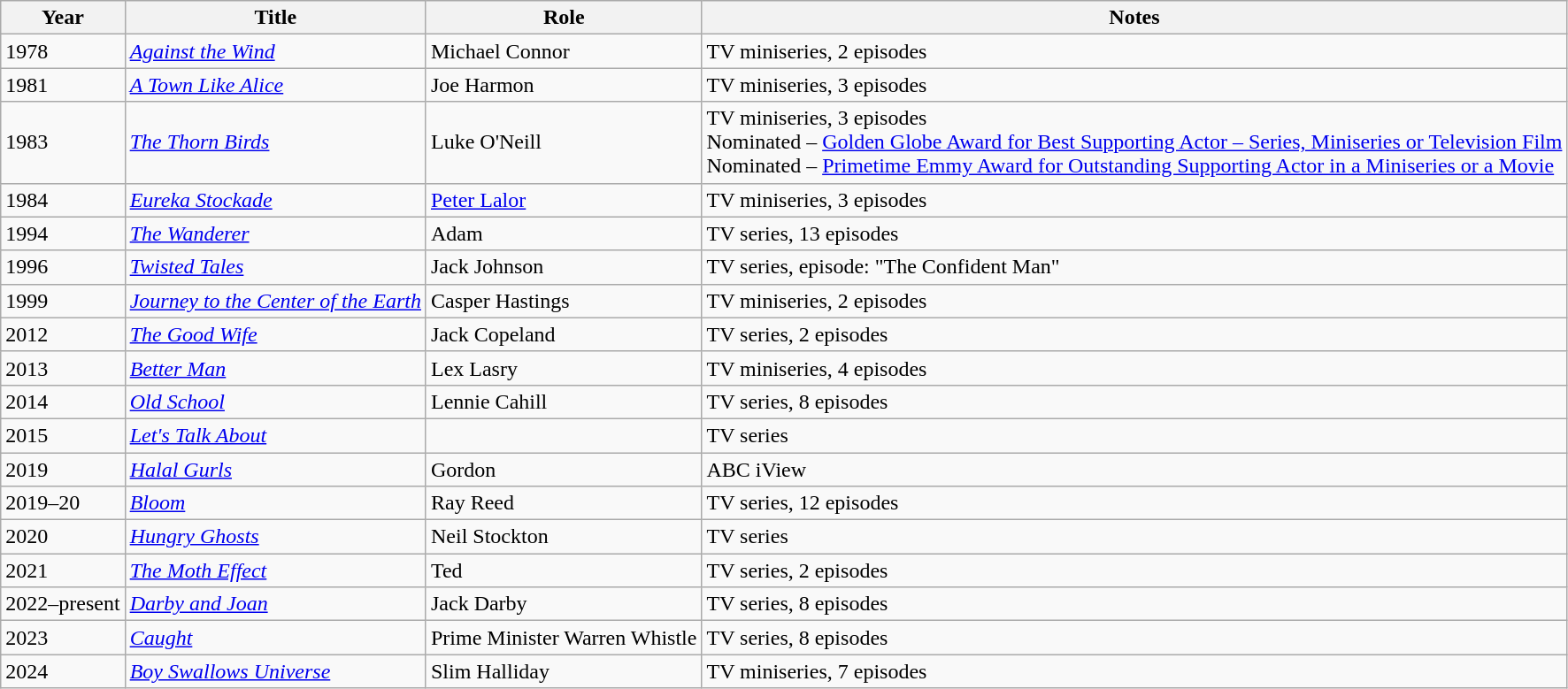<table class="wikitable sortable">
<tr>
<th>Year</th>
<th>Title</th>
<th>Role</th>
<th class=unsortable>Notes</th>
</tr>
<tr>
<td>1978</td>
<td><em><a href='#'>Against the Wind</a></em></td>
<td>Michael Connor</td>
<td>TV miniseries, 2 episodes</td>
</tr>
<tr>
<td>1981</td>
<td><em><a href='#'>A Town Like Alice</a></em></td>
<td>Joe Harmon</td>
<td>TV miniseries, 3 episodes</td>
</tr>
<tr>
<td>1983</td>
<td><em><a href='#'>The Thorn Birds</a></em></td>
<td>Luke O'Neill</td>
<td>TV miniseries, 3 episodes<br>Nominated – <a href='#'>Golden Globe Award for Best Supporting Actor – Series, Miniseries or Television Film</a><br>Nominated – <a href='#'>Primetime Emmy Award for Outstanding Supporting Actor in a Miniseries or a Movie</a></td>
</tr>
<tr>
<td>1984</td>
<td><em><a href='#'>Eureka Stockade</a></em></td>
<td><a href='#'>Peter Lalor</a></td>
<td>TV miniseries, 3 episodes</td>
</tr>
<tr>
<td>1994</td>
<td><em><a href='#'>The Wanderer</a></em></td>
<td>Adam</td>
<td>TV series, 13 episodes</td>
</tr>
<tr>
<td>1996</td>
<td><em><a href='#'>Twisted Tales</a></em></td>
<td>Jack Johnson</td>
<td>TV series, episode: "The Confident Man"</td>
</tr>
<tr>
<td>1999</td>
<td><em><a href='#'>Journey to the Center of the Earth</a></em></td>
<td>Casper Hastings</td>
<td>TV miniseries, 2 episodes</td>
</tr>
<tr>
<td>2012</td>
<td><em><a href='#'>The Good Wife</a></em></td>
<td>Jack Copeland</td>
<td>TV series, 2 episodes</td>
</tr>
<tr>
<td>2013</td>
<td><em><a href='#'>Better Man</a></em></td>
<td>Lex Lasry</td>
<td>TV miniseries, 4 episodes</td>
</tr>
<tr>
<td>2014</td>
<td><em><a href='#'>Old School</a></em></td>
<td>Lennie Cahill</td>
<td>TV series, 8 episodes</td>
</tr>
<tr>
<td>2015</td>
<td><em><a href='#'>Let's Talk About</a></em></td>
<td></td>
<td>TV series</td>
</tr>
<tr>
<td>2019</td>
<td><em><a href='#'>Halal Gurls</a></em></td>
<td>Gordon</td>
<td>ABC iView</td>
</tr>
<tr>
<td>2019–20</td>
<td><em><a href='#'>Bloom</a></em></td>
<td>Ray Reed</td>
<td>TV series, 12 episodes</td>
</tr>
<tr>
<td>2020</td>
<td><em><a href='#'>Hungry Ghosts</a></em></td>
<td>Neil Stockton</td>
<td>TV series</td>
</tr>
<tr>
<td>2021</td>
<td><em><a href='#'>The Moth Effect</a></em></td>
<td>Ted</td>
<td>TV series, 2 episodes</td>
</tr>
<tr>
<td>2022–present</td>
<td><em><a href='#'>Darby and Joan</a></em></td>
<td>Jack Darby</td>
<td>TV series, 8 episodes</td>
</tr>
<tr>
<td>2023</td>
<td><em><a href='#'>Caught</a></em></td>
<td>Prime Minister Warren Whistle</td>
<td>TV series, 8 episodes</td>
</tr>
<tr>
<td>2024</td>
<td><em><a href='#'>Boy Swallows Universe</a></em></td>
<td>Slim Halliday</td>
<td>TV miniseries, 7 episodes</td>
</tr>
</table>
